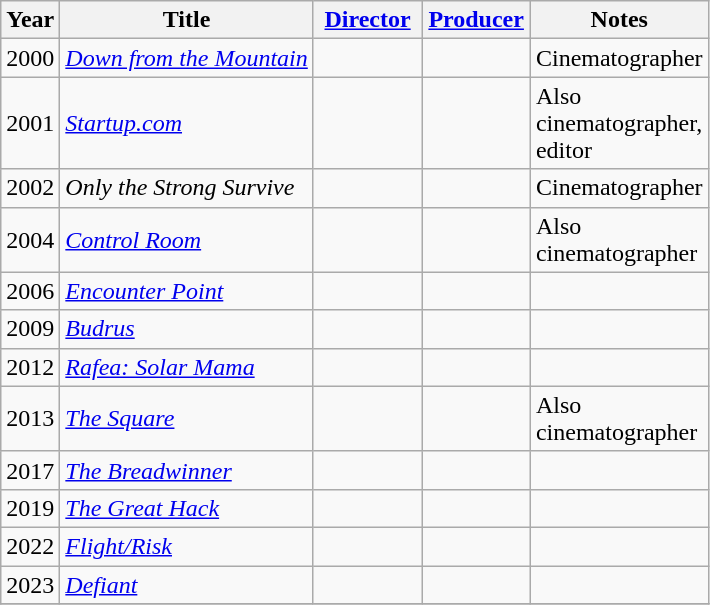<table class="wikitable">
<tr>
<th>Year</th>
<th>Title</th>
<th width=65><a href='#'>Director</a></th>
<th width=65><a href='#'>Producer</a></th>
<th width=65>Notes</th>
</tr>
<tr>
<td>2000</td>
<td><em><a href='#'>Down from the Mountain</a></em></td>
<td></td>
<td></td>
<td>Cinematographer</td>
</tr>
<tr>
<td>2001</td>
<td><em><a href='#'>Startup.com</a></em></td>
<td></td>
<td></td>
<td>Also cinematographer, editor</td>
</tr>
<tr>
<td>2002</td>
<td><em>Only the Strong Survive</em></td>
<td></td>
<td></td>
<td>Cinematographer</td>
</tr>
<tr>
<td>2004</td>
<td><em><a href='#'>Control Room</a></em></td>
<td></td>
<td></td>
<td>Also cinematographer</td>
</tr>
<tr>
<td>2006</td>
<td><em><a href='#'>Encounter Point</a></em></td>
<td></td>
<td></td>
<td></td>
</tr>
<tr>
<td>2009</td>
<td><em><a href='#'>Budrus</a></em></td>
<td></td>
<td></td>
<td></td>
</tr>
<tr>
<td>2012</td>
<td><em><a href='#'>Rafea: Solar Mama</a></em></td>
<td></td>
<td></td>
<td></td>
</tr>
<tr>
<td>2013</td>
<td><em><a href='#'>The Square</a></em></td>
<td></td>
<td></td>
<td>Also cinematographer</td>
</tr>
<tr>
<td>2017</td>
<td><em><a href='#'>The Breadwinner</a></em></td>
<td></td>
<td></td>
<td></td>
</tr>
<tr>
<td>2019</td>
<td><em><a href='#'>The Great Hack</a></em></td>
<td></td>
<td></td>
<td></td>
</tr>
<tr>
<td>2022</td>
<td><em><a href='#'>Flight/Risk</a></em></td>
<td></td>
<td></td>
<td></td>
</tr>
<tr>
<td>2023</td>
<td><em><a href='#'>Defiant</a></em></td>
<td></td>
<td></td>
<td></td>
</tr>
<tr>
</tr>
</table>
